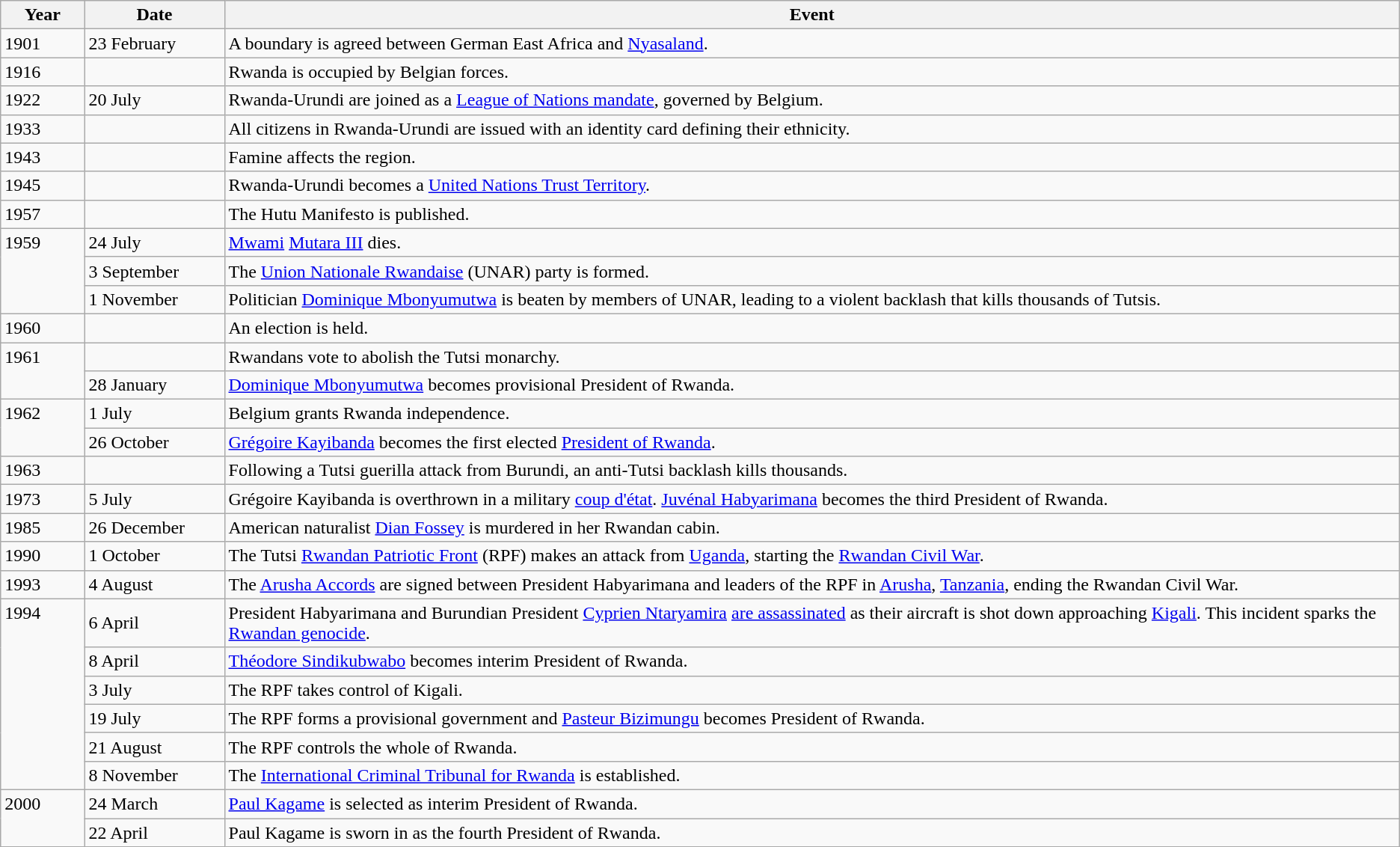<table class="wikitable">
<tr>
<th style="width:6%;">Year</th>
<th style="width:10%;">Date</th>
<th>Event</th>
</tr>
<tr>
<td>1901</td>
<td>23 February</td>
<td>A boundary is agreed between German East Africa and <a href='#'>Nyasaland</a>.</td>
</tr>
<tr>
<td>1916</td>
<td></td>
<td>Rwanda is occupied by Belgian forces.</td>
</tr>
<tr>
<td>1922</td>
<td>20 July</td>
<td>Rwanda-Urundi are joined as a <a href='#'>League of Nations mandate</a>, governed by Belgium.</td>
</tr>
<tr>
<td>1933</td>
<td></td>
<td>All citizens in Rwanda-Urundi are issued with an identity card defining their ethnicity.</td>
</tr>
<tr>
<td>1943</td>
<td></td>
<td>Famine affects the region.</td>
</tr>
<tr>
<td>1945</td>
<td></td>
<td>Rwanda-Urundi becomes a <a href='#'>United Nations Trust Territory</a>.</td>
</tr>
<tr>
<td>1957</td>
<td></td>
<td>The Hutu Manifesto is published.</td>
</tr>
<tr>
<td rowspan="3" valign="top">1959</td>
<td>24 July</td>
<td><a href='#'>Mwami</a> <a href='#'>Mutara III</a> dies.</td>
</tr>
<tr>
<td>3 September</td>
<td>The <a href='#'>Union Nationale Rwandaise</a> (UNAR) party is formed.</td>
</tr>
<tr>
<td>1 November</td>
<td>Politician <a href='#'>Dominique Mbonyumutwa</a> is beaten by members of UNAR, leading to a violent backlash that kills thousands of Tutsis.</td>
</tr>
<tr>
<td>1960</td>
<td></td>
<td>An election is held.</td>
</tr>
<tr>
<td rowspan="2" valign="top">1961</td>
<td></td>
<td>Rwandans vote to abolish the Tutsi monarchy.</td>
</tr>
<tr>
<td>28 January</td>
<td><a href='#'>Dominique Mbonyumutwa</a> becomes provisional President of Rwanda.</td>
</tr>
<tr>
<td rowspan="2" valign="top">1962</td>
<td>1 July</td>
<td>Belgium grants Rwanda independence.</td>
</tr>
<tr>
<td>26 October</td>
<td><a href='#'>Grégoire Kayibanda</a> becomes the first elected <a href='#'>President of Rwanda</a>.</td>
</tr>
<tr>
<td>1963</td>
<td></td>
<td>Following a Tutsi guerilla attack from Burundi, an anti-Tutsi backlash kills thousands.</td>
</tr>
<tr>
<td>1973</td>
<td>5 July</td>
<td>Grégoire Kayibanda is overthrown in a military <a href='#'>coup d'état</a>. <a href='#'>Juvénal Habyarimana</a> becomes the third President of Rwanda.</td>
</tr>
<tr>
<td>1985</td>
<td>26 December</td>
<td>American naturalist <a href='#'>Dian Fossey</a> is murdered in her Rwandan cabin.</td>
</tr>
<tr>
<td>1990</td>
<td>1 October</td>
<td>The Tutsi <a href='#'>Rwandan Patriotic Front</a> (RPF) makes an attack from <a href='#'>Uganda</a>, starting the <a href='#'>Rwandan Civil War</a>.</td>
</tr>
<tr>
<td>1993</td>
<td>4 August</td>
<td>The <a href='#'>Arusha Accords</a> are signed between President Habyarimana and leaders of the RPF in <a href='#'>Arusha</a>, <a href='#'>Tanzania</a>, ending the Rwandan Civil War.</td>
</tr>
<tr>
<td rowspan="6" valign="top">1994</td>
<td>6 April</td>
<td>President Habyarimana and Burundian President <a href='#'>Cyprien Ntaryamira</a> <a href='#'>are assassinated</a> as their aircraft is shot down approaching <a href='#'>Kigali</a>. This incident sparks the <a href='#'>Rwandan genocide</a>.</td>
</tr>
<tr>
<td>8 April</td>
<td><a href='#'>Théodore Sindikubwabo</a> becomes interim President of Rwanda.</td>
</tr>
<tr>
<td>3 July</td>
<td>The RPF takes control of Kigali.</td>
</tr>
<tr>
<td>19 July</td>
<td>The RPF forms a provisional government and <a href='#'>Pasteur Bizimungu</a> becomes President of Rwanda.</td>
</tr>
<tr>
<td>21 August</td>
<td>The RPF controls the whole of Rwanda.</td>
</tr>
<tr>
<td>8 November</td>
<td>The <a href='#'>International Criminal Tribunal for Rwanda</a> is established.</td>
</tr>
<tr>
<td rowspan="2" valign="top">2000</td>
<td>24 March</td>
<td><a href='#'>Paul Kagame</a> is selected as interim President of Rwanda.</td>
</tr>
<tr>
<td>22 April</td>
<td>Paul Kagame is sworn in as the fourth President of Rwanda.</td>
</tr>
</table>
